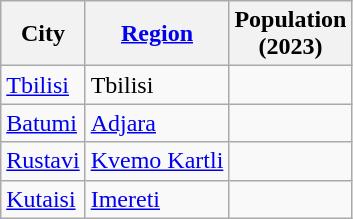<table class="wikitable sortable sticky-header col3right">
<tr>
<th>City</th>
<th><a href='#'>Region</a></th>
<th>Population<br>(2023)</th>
</tr>
<tr>
<td><a href='#'>Tbilisi</a></td>
<td>Tbilisi</td>
<td></td>
</tr>
<tr>
<td><a href='#'>Batumi</a></td>
<td><a href='#'>Adjara</a></td>
<td></td>
</tr>
<tr>
<td><a href='#'>Rustavi</a></td>
<td><a href='#'>Kvemo Kartli</a></td>
<td></td>
</tr>
<tr>
<td><a href='#'>Kutaisi</a></td>
<td><a href='#'>Imereti</a></td>
<td></td>
</tr>
</table>
